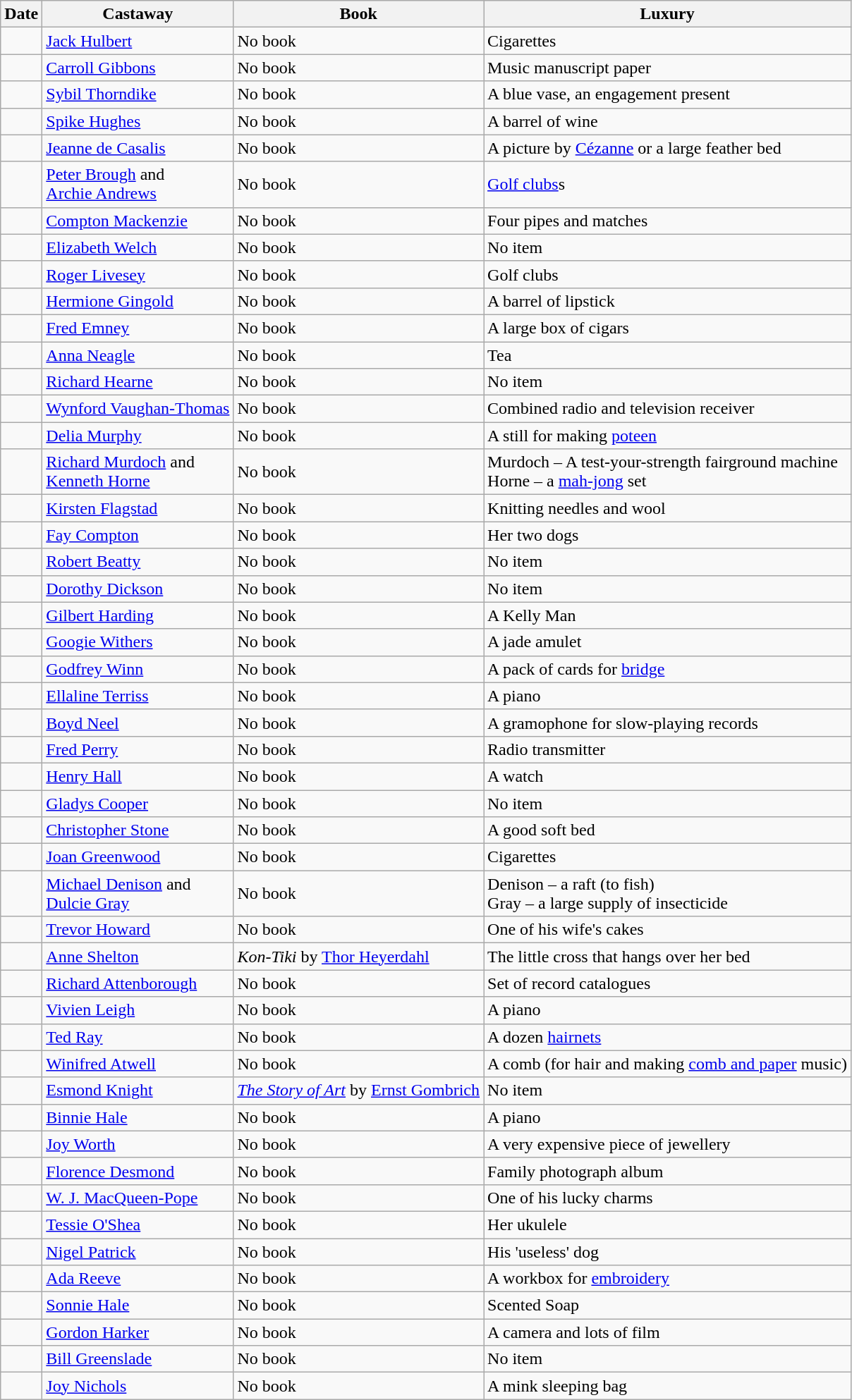<table class="wikitable sortable">
<tr>
<th>Date</th>
<th>Castaway</th>
<th>Book</th>
<th>Luxury</th>
</tr>
<tr>
<td></td>
<td><a href='#'>Jack Hulbert</a></td>
<td>No book</td>
<td>Cigarettes</td>
</tr>
<tr>
<td></td>
<td><a href='#'>Carroll Gibbons</a></td>
<td>No book</td>
<td>Music manuscript paper</td>
</tr>
<tr>
<td></td>
<td><a href='#'>Sybil Thorndike</a></td>
<td>No book</td>
<td>A blue vase, an engagement present</td>
</tr>
<tr>
<td></td>
<td><a href='#'>Spike Hughes</a></td>
<td>No book</td>
<td>A barrel of wine</td>
</tr>
<tr>
<td></td>
<td><a href='#'>Jeanne de Casalis</a></td>
<td>No book</td>
<td>A picture by <a href='#'>Cézanne</a> or a large feather bed</td>
</tr>
<tr>
<td></td>
<td><a href='#'>Peter Brough</a> and<br> <a href='#'>Archie Andrews</a></td>
<td>No book</td>
<td><a href='#'>Golf clubs</a>s</td>
</tr>
<tr>
<td></td>
<td><a href='#'>Compton Mackenzie</a></td>
<td>No book</td>
<td>Four pipes and matches</td>
</tr>
<tr>
<td></td>
<td><a href='#'>Elizabeth Welch</a></td>
<td>No book</td>
<td>No item</td>
</tr>
<tr>
<td></td>
<td><a href='#'>Roger Livesey</a></td>
<td>No book</td>
<td>Golf clubs</td>
</tr>
<tr>
<td></td>
<td><a href='#'>Hermione Gingold</a></td>
<td>No book</td>
<td>A barrel of lipstick</td>
</tr>
<tr>
<td></td>
<td><a href='#'>Fred Emney</a></td>
<td>No book</td>
<td>A large box of cigars</td>
</tr>
<tr>
<td></td>
<td><a href='#'>Anna Neagle</a></td>
<td>No book</td>
<td>Tea</td>
</tr>
<tr>
<td></td>
<td><a href='#'>Richard Hearne</a></td>
<td>No book</td>
<td>No item</td>
</tr>
<tr>
<td></td>
<td><a href='#'>Wynford Vaughan-Thomas</a></td>
<td>No book</td>
<td>Combined radio and television receiver</td>
</tr>
<tr>
<td></td>
<td><a href='#'>Delia Murphy</a></td>
<td>No book</td>
<td>A still for making <a href='#'>poteen</a></td>
</tr>
<tr>
<td></td>
<td><a href='#'>Richard Murdoch</a> and<br> <a href='#'>Kenneth Horne</a></td>
<td>No book</td>
<td>Murdoch – A test-your-strength fairground machine<br>Horne – a <a href='#'>mah-jong</a> set</td>
</tr>
<tr>
<td></td>
<td><a href='#'>Kirsten Flagstad</a></td>
<td>No book</td>
<td>Knitting needles and wool</td>
</tr>
<tr>
<td></td>
<td><a href='#'>Fay Compton</a></td>
<td>No book</td>
<td>Her two dogs</td>
</tr>
<tr>
<td></td>
<td><a href='#'>Robert Beatty</a></td>
<td>No book</td>
<td>No item</td>
</tr>
<tr>
<td></td>
<td><a href='#'>Dorothy Dickson</a></td>
<td>No book</td>
<td>No item</td>
</tr>
<tr>
<td></td>
<td><a href='#'>Gilbert Harding</a></td>
<td>No book</td>
<td>A Kelly Man</td>
</tr>
<tr>
<td></td>
<td><a href='#'>Googie Withers</a></td>
<td>No book</td>
<td>A jade amulet</td>
</tr>
<tr>
<td></td>
<td><a href='#'>Godfrey Winn</a></td>
<td>No book</td>
<td>A pack of cards for <a href='#'>bridge</a></td>
</tr>
<tr>
<td></td>
<td><a href='#'>Ellaline Terriss</a></td>
<td>No book</td>
<td>A piano</td>
</tr>
<tr>
<td></td>
<td><a href='#'>Boyd Neel</a></td>
<td>No book</td>
<td>A gramophone for slow-playing records</td>
</tr>
<tr>
<td></td>
<td><a href='#'>Fred Perry</a></td>
<td>No book</td>
<td>Radio transmitter</td>
</tr>
<tr>
<td></td>
<td><a href='#'>Henry Hall</a></td>
<td>No book</td>
<td>A watch</td>
</tr>
<tr>
<td></td>
<td><a href='#'>Gladys Cooper</a></td>
<td>No book</td>
<td>No item</td>
</tr>
<tr>
<td></td>
<td><a href='#'>Christopher Stone</a></td>
<td>No book</td>
<td>A good soft bed</td>
</tr>
<tr>
<td></td>
<td><a href='#'>Joan Greenwood</a></td>
<td>No book</td>
<td>Cigarettes</td>
</tr>
<tr>
<td></td>
<td><a href='#'>Michael Denison</a> and<br> <a href='#'>Dulcie Gray</a></td>
<td>No book</td>
<td>Denison – a raft (to fish)<br>Gray – a large supply of insecticide</td>
</tr>
<tr>
<td></td>
<td><a href='#'>Trevor Howard</a></td>
<td>No book</td>
<td>One of his wife's cakes</td>
</tr>
<tr>
<td></td>
<td><a href='#'>Anne Shelton</a></td>
<td><em>Kon-Tiki</em> by <a href='#'>Thor Heyerdahl</a></td>
<td>The little cross that hangs over her bed</td>
</tr>
<tr>
<td></td>
<td><a href='#'>Richard Attenborough</a></td>
<td>No book</td>
<td>Set of record catalogues</td>
</tr>
<tr>
<td></td>
<td><a href='#'>Vivien Leigh</a></td>
<td>No book</td>
<td>A piano</td>
</tr>
<tr>
<td></td>
<td><a href='#'>Ted Ray</a></td>
<td>No book</td>
<td>A dozen <a href='#'>hairnets</a></td>
</tr>
<tr>
<td></td>
<td><a href='#'>Winifred Atwell</a></td>
<td>No book</td>
<td>A comb (for hair and making <a href='#'>comb and paper</a> music)</td>
</tr>
<tr>
<td></td>
<td><a href='#'>Esmond Knight</a></td>
<td><em><a href='#'>The Story of Art</a></em> by <a href='#'>Ernst Gombrich</a></td>
<td>No item</td>
</tr>
<tr>
<td></td>
<td><a href='#'>Binnie Hale</a></td>
<td>No book</td>
<td>A piano</td>
</tr>
<tr>
<td></td>
<td><a href='#'>Joy Worth</a></td>
<td>No book</td>
<td>A very expensive piece of jewellery</td>
</tr>
<tr>
<td></td>
<td><a href='#'>Florence Desmond</a></td>
<td>No book</td>
<td>Family photograph album</td>
</tr>
<tr>
<td></td>
<td><a href='#'>W. J. MacQueen-Pope</a></td>
<td>No book</td>
<td>One of his lucky charms</td>
</tr>
<tr>
<td></td>
<td><a href='#'>Tessie O'Shea</a></td>
<td>No book</td>
<td>Her ukulele</td>
</tr>
<tr>
<td></td>
<td><a href='#'>Nigel Patrick</a></td>
<td>No book</td>
<td>His 'useless' dog</td>
</tr>
<tr>
<td></td>
<td><a href='#'>Ada Reeve</a></td>
<td>No book</td>
<td>A workbox for <a href='#'>embroidery</a></td>
</tr>
<tr>
<td></td>
<td><a href='#'>Sonnie Hale</a></td>
<td>No book</td>
<td>Scented Soap</td>
</tr>
<tr>
<td></td>
<td><a href='#'>Gordon Harker</a></td>
<td>No book</td>
<td>A camera and lots of film</td>
</tr>
<tr>
<td></td>
<td><a href='#'>Bill Greenslade</a></td>
<td>No book</td>
<td>No item</td>
</tr>
<tr>
<td></td>
<td><a href='#'>Joy Nichols</a></td>
<td>No book</td>
<td>A mink sleeping bag</td>
</tr>
</table>
